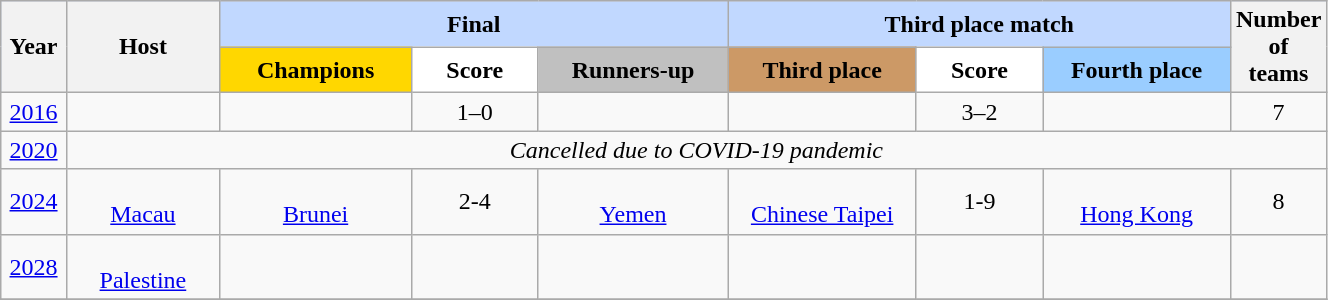<table class="wikitable" style="text-align:center; width:70%">
<tr bgcolor=#C1D8FF>
<th rowspan=2 width=5%>Year</th>
<th rowspan=2 width=12%>Host</th>
<th colspan=3 style="background:#C1D8FF;">Final</th>
<th colspan=3 style="background:#C1D8FF;">Third place match</th>
<th rowspan=2 width=7%>Number of teams</th>
</tr>
<tr bgcolor=#EFEFEF>
<th width=15% style="background:gold;">Champions</th>
<th width=10% style="background:#ffffff;">Score</th>
<th width=15% style="background:silver;">Runners-up</th>
<th width=15% style="background:#cc9966;">Third place</th>
<th width=10% style="background:#ffffff;">Score</th>
<th width=15% style="background:#9acdff;">Fourth place</th>
</tr>
<tr>
<td><a href='#'>2016</a></td>
<td></td>
<td><strong></strong></td>
<td>1–0</td>
<td></td>
<td></td>
<td>3–2</td>
<td></td>
<td>7</td>
</tr>
<tr>
<td><a href='#'>2020</a></td>
<td colspan=8><em>Cancelled due to COVID-19 pandemic</em></td>
</tr>
<tr>
<td><a href='#'>2024</a></td>
<td><br><a href='#'>Macau</a></td>
<td><br><a href='#'>Brunei</a></td>
<td>2-4</td>
<td><br><a href='#'>Yemen</a></td>
<td><br><a href='#'>Chinese Taipei</a></td>
<td>1-9</td>
<td><br><a href='#'>Hong Kong</a></td>
<td>8</td>
</tr>
<tr>
<td><a href='#'>2028</a></td>
<td><br><a href='#'>Palestine</a></td>
<td></td>
<td></td>
<td></td>
<td></td>
<td></td>
<td></td>
<td></td>
</tr>
<tr>
</tr>
</table>
